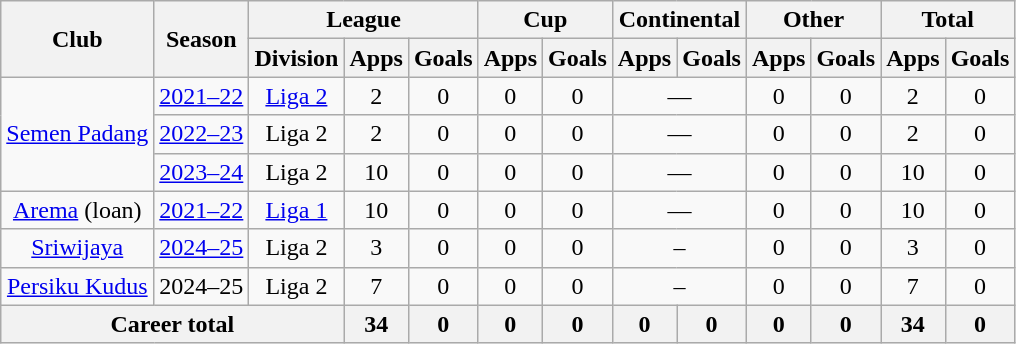<table class="wikitable" style="text-align:center">
<tr>
<th rowspan="2">Club</th>
<th rowspan="2">Season</th>
<th colspan="3">League</th>
<th colspan="2">Cup</th>
<th colspan="2">Continental</th>
<th colspan="2">Other</th>
<th colspan="2">Total</th>
</tr>
<tr>
<th>Division</th>
<th>Apps</th>
<th>Goals</th>
<th>Apps</th>
<th>Goals</th>
<th>Apps</th>
<th>Goals</th>
<th>Apps</th>
<th>Goals</th>
<th>Apps</th>
<th>Goals</th>
</tr>
<tr>
<td rowspan="3" valign="center"><a href='#'>Semen Padang</a></td>
<td><a href='#'>2021–22</a></td>
<td><a href='#'>Liga 2</a></td>
<td>2</td>
<td>0</td>
<td>0</td>
<td>0</td>
<td colspan="2">—</td>
<td>0</td>
<td>0</td>
<td>2</td>
<td>0</td>
</tr>
<tr>
<td><a href='#'>2022–23</a></td>
<td>Liga 2</td>
<td>2</td>
<td>0</td>
<td>0</td>
<td>0</td>
<td colspan="2">—</td>
<td>0</td>
<td>0</td>
<td>2</td>
<td>0</td>
</tr>
<tr>
<td><a href='#'>2023–24</a></td>
<td>Liga 2</td>
<td>10</td>
<td>0</td>
<td>0</td>
<td>0</td>
<td colspan="2">—</td>
<td>0</td>
<td>0</td>
<td>10</td>
<td>0</td>
</tr>
<tr>
<td><a href='#'>Arema</a> (loan)</td>
<td><a href='#'>2021–22</a></td>
<td><a href='#'>Liga 1</a></td>
<td>10</td>
<td>0</td>
<td>0</td>
<td>0</td>
<td colspan="2">—</td>
<td>0</td>
<td>0</td>
<td>10</td>
<td>0</td>
</tr>
<tr>
<td rowspan="1"><a href='#'>Sriwijaya</a></td>
<td><a href='#'>2024–25</a></td>
<td rowspan="1">Liga 2</td>
<td>3</td>
<td>0</td>
<td>0</td>
<td>0</td>
<td colspan="2">–</td>
<td>0</td>
<td>0</td>
<td>3</td>
<td>0</td>
</tr>
<tr>
<td rowspan="1"><a href='#'>Persiku Kudus</a></td>
<td>2024–25</td>
<td rowspan="1">Liga 2</td>
<td>7</td>
<td>0</td>
<td>0</td>
<td>0</td>
<td colspan="2">–</td>
<td>0</td>
<td>0</td>
<td>7</td>
<td>0</td>
</tr>
<tr>
<th colspan="3">Career total</th>
<th>34</th>
<th>0</th>
<th>0</th>
<th>0</th>
<th>0</th>
<th>0</th>
<th>0</th>
<th>0</th>
<th>34</th>
<th>0</th>
</tr>
</table>
